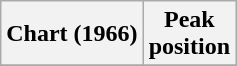<table class="wikitable sortable plainrowheaders">
<tr>
<th scope="col">Chart (1966)</th>
<th scope="col">Peak<br>position</th>
</tr>
<tr>
</tr>
</table>
